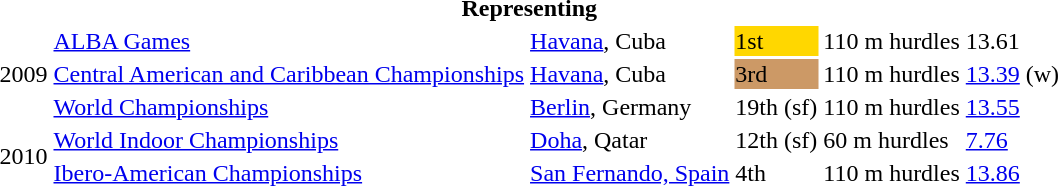<table>
<tr>
<th colspan="6">Representing </th>
</tr>
<tr>
<td rowspan=3>2009</td>
<td><a href='#'>ALBA Games</a></td>
<td><a href='#'>Havana</a>, Cuba</td>
<td bgcolor=gold>1st</td>
<td>110 m hurdles</td>
<td>13.61</td>
</tr>
<tr>
<td><a href='#'>Central American and Caribbean Championships</a></td>
<td><a href='#'>Havana</a>, Cuba</td>
<td bgcolor=cc9966>3rd</td>
<td>110 m hurdles</td>
<td><a href='#'>13.39</a> (w)</td>
</tr>
<tr>
<td><a href='#'>World Championships</a></td>
<td><a href='#'>Berlin</a>, Germany</td>
<td>19th (sf)</td>
<td>110 m hurdles</td>
<td><a href='#'>13.55</a></td>
</tr>
<tr>
<td rowspan=2>2010</td>
<td><a href='#'>World Indoor Championships</a></td>
<td><a href='#'>Doha</a>, Qatar</td>
<td>12th (sf)</td>
<td>60 m hurdles</td>
<td><a href='#'>7.76</a></td>
</tr>
<tr>
<td><a href='#'>Ibero-American Championships</a></td>
<td><a href='#'>San Fernando, Spain</a></td>
<td>4th</td>
<td>110 m hurdles</td>
<td><a href='#'>13.86</a></td>
</tr>
</table>
